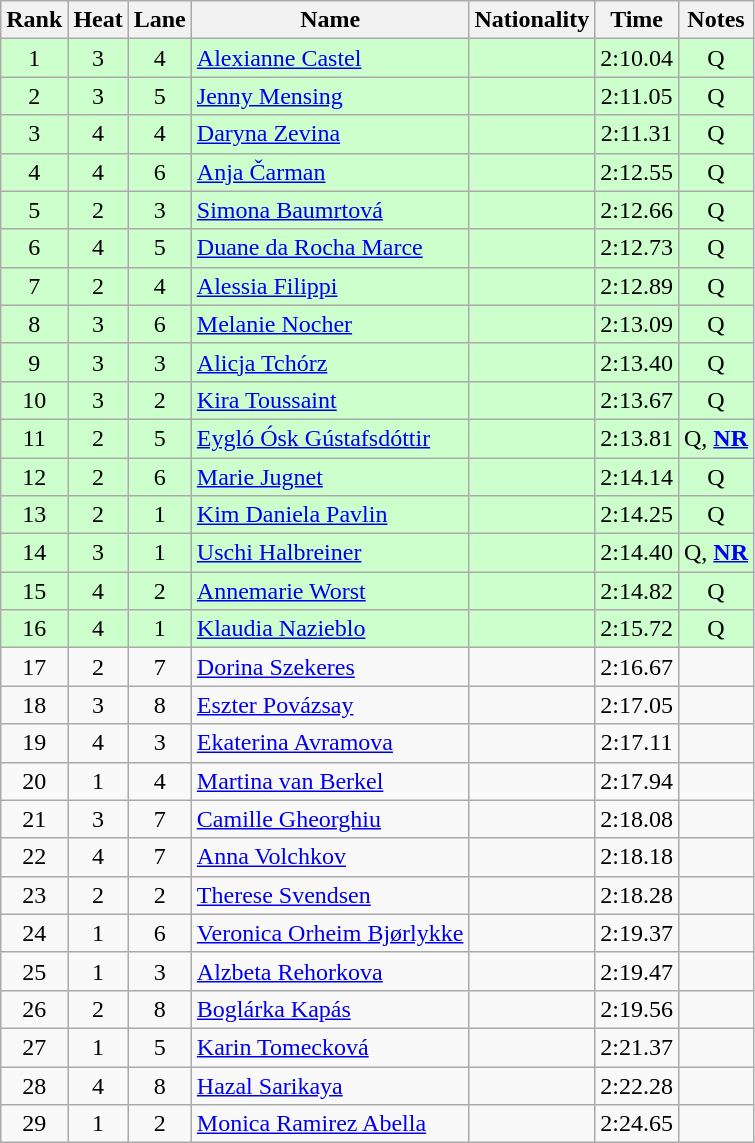<table class="wikitable sortable" style="text-align:center">
<tr>
<th>Rank</th>
<th>Heat</th>
<th>Lane</th>
<th>Name</th>
<th>Nationality</th>
<th>Time</th>
<th>Notes</th>
</tr>
<tr bgcolor=ccffcc>
<td>1</td>
<td>3</td>
<td>4</td>
<td align=left><a href='#'>Alexianne Castel</a></td>
<td align=left></td>
<td>2:10.04</td>
<td>Q</td>
</tr>
<tr bgcolor=ccffcc>
<td>2</td>
<td>3</td>
<td>5</td>
<td align=left><a href='#'>Jenny Mensing</a></td>
<td align=left></td>
<td>2:11.05</td>
<td>Q</td>
</tr>
<tr bgcolor=ccffcc>
<td>3</td>
<td>4</td>
<td>4</td>
<td align=left><a href='#'>Daryna Zevina</a></td>
<td align=left></td>
<td>2:11.31</td>
<td>Q</td>
</tr>
<tr bgcolor=ccffcc>
<td>4</td>
<td>4</td>
<td>6</td>
<td align=left><a href='#'>Anja Čarman</a></td>
<td align=left></td>
<td>2:12.55</td>
<td>Q</td>
</tr>
<tr bgcolor=ccffcc>
<td>5</td>
<td>2</td>
<td>3</td>
<td align=left><a href='#'>Simona Baumrtová</a></td>
<td align=left></td>
<td>2:12.66</td>
<td>Q</td>
</tr>
<tr bgcolor=ccffcc>
<td>6</td>
<td>4</td>
<td>5</td>
<td align=left><a href='#'>Duane da Rocha Marce</a></td>
<td align=left></td>
<td>2:12.73</td>
<td>Q</td>
</tr>
<tr bgcolor=ccffcc>
<td>7</td>
<td>2</td>
<td>4</td>
<td align=left><a href='#'>Alessia Filippi</a></td>
<td align=left></td>
<td>2:12.89</td>
<td>Q</td>
</tr>
<tr bgcolor=ccffcc>
<td>8</td>
<td>3</td>
<td>6</td>
<td align=left><a href='#'>Melanie Nocher</a></td>
<td align=left></td>
<td>2:13.09</td>
<td>Q</td>
</tr>
<tr bgcolor=ccffcc>
<td>9</td>
<td>3</td>
<td>3</td>
<td align=left><a href='#'>Alicja Tchórz</a></td>
<td align=left></td>
<td>2:13.40</td>
<td>Q</td>
</tr>
<tr bgcolor=ccffcc>
<td>10</td>
<td>3</td>
<td>2</td>
<td align=left><a href='#'>Kira Toussaint</a></td>
<td align=left></td>
<td>2:13.67</td>
<td>Q</td>
</tr>
<tr bgcolor=ccffcc>
<td>11</td>
<td>2</td>
<td>5</td>
<td align=left><a href='#'>Eygló Ósk Gústafsdóttir</a></td>
<td align=left></td>
<td>2:13.81</td>
<td>Q, <strong><a href='#'>NR</a></strong></td>
</tr>
<tr bgcolor=ccffcc>
<td>12</td>
<td>2</td>
<td>6</td>
<td align=left><a href='#'>Marie Jugnet</a></td>
<td align=left></td>
<td>2:14.14</td>
<td>Q</td>
</tr>
<tr bgcolor=ccffcc>
<td>13</td>
<td>2</td>
<td>1</td>
<td align=left><a href='#'>Kim Daniela Pavlin</a></td>
<td align=left></td>
<td>2:14.25</td>
<td>Q</td>
</tr>
<tr bgcolor=ccffcc>
<td>14</td>
<td>3</td>
<td>1</td>
<td align=left><a href='#'>Uschi Halbreiner</a></td>
<td align=left></td>
<td>2:14.40</td>
<td>Q, <strong><a href='#'>NR</a></strong></td>
</tr>
<tr bgcolor=ccffcc>
<td>15</td>
<td>4</td>
<td>2</td>
<td align=left><a href='#'>Annemarie Worst</a></td>
<td align=left></td>
<td>2:14.82</td>
<td>Q</td>
</tr>
<tr bgcolor=ccffcc>
<td>16</td>
<td>4</td>
<td>1</td>
<td align=left><a href='#'>Klaudia Nazieblo</a></td>
<td align=left></td>
<td>2:15.72</td>
<td>Q</td>
</tr>
<tr>
<td>17</td>
<td>2</td>
<td>7</td>
<td align=left><a href='#'>Dorina Szekeres</a></td>
<td align=left></td>
<td>2:16.67</td>
<td></td>
</tr>
<tr>
<td>18</td>
<td>3</td>
<td>8</td>
<td align=left><a href='#'>Eszter Povázsay</a></td>
<td align=left></td>
<td>2:17.05</td>
<td></td>
</tr>
<tr>
<td>19</td>
<td>4</td>
<td>3</td>
<td align=left><a href='#'>Ekaterina Avramova</a></td>
<td align=left></td>
<td>2:17.11</td>
<td></td>
</tr>
<tr>
<td>20</td>
<td>1</td>
<td>4</td>
<td align=left><a href='#'>Martina van Berkel</a></td>
<td align=left></td>
<td>2:17.94</td>
<td></td>
</tr>
<tr>
<td>21</td>
<td>3</td>
<td>7</td>
<td align=left><a href='#'>Camille Gheorghiu</a></td>
<td align=left></td>
<td>2:18.08</td>
<td></td>
</tr>
<tr>
<td>22</td>
<td>4</td>
<td>7</td>
<td align=left><a href='#'>Anna Volchkov</a></td>
<td align=left></td>
<td>2:18.18</td>
<td></td>
</tr>
<tr>
<td>23</td>
<td>2</td>
<td>2</td>
<td align=left><a href='#'>Therese Svendsen</a></td>
<td align=left></td>
<td>2:18.28</td>
<td></td>
</tr>
<tr>
<td>24</td>
<td>1</td>
<td>6</td>
<td align=left><a href='#'>Veronica Orheim Bjørlykke</a></td>
<td align=left></td>
<td>2:19.37</td>
<td></td>
</tr>
<tr>
<td>25</td>
<td>1</td>
<td>3</td>
<td align=left><a href='#'>Alzbeta Rehorkova</a></td>
<td align=left></td>
<td>2:19.47</td>
<td></td>
</tr>
<tr>
<td>26</td>
<td>2</td>
<td>8</td>
<td align=left><a href='#'>Boglárka Kapás</a></td>
<td align=left></td>
<td>2:19.56</td>
<td></td>
</tr>
<tr>
<td>27</td>
<td>1</td>
<td>5</td>
<td align=left><a href='#'>Karin Tomecková</a></td>
<td align=left></td>
<td>2:21.37</td>
<td></td>
</tr>
<tr>
<td>28</td>
<td>4</td>
<td>8</td>
<td align=left><a href='#'>Hazal Sarikaya</a></td>
<td align=left></td>
<td>2:22.28</td>
<td></td>
</tr>
<tr>
<td>29</td>
<td>1</td>
<td>2</td>
<td align=left><a href='#'>Monica Ramirez Abella</a></td>
<td align=left></td>
<td>2:24.65</td>
<td></td>
</tr>
</table>
